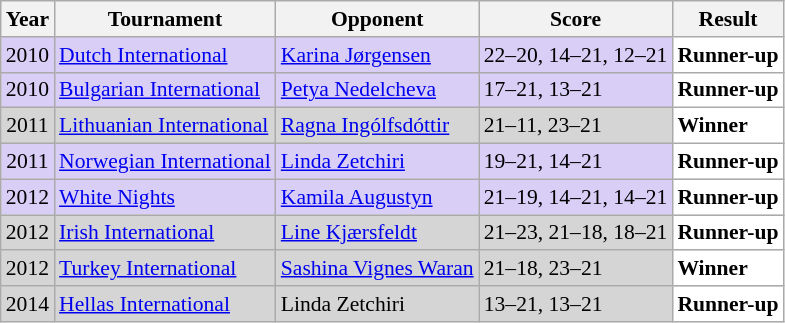<table class="sortable wikitable" style="font-size: 90%;">
<tr>
<th>Year</th>
<th>Tournament</th>
<th>Opponent</th>
<th>Score</th>
<th>Result</th>
</tr>
<tr style="background:#D8CEF6">
<td align="center">2010</td>
<td align="left"><a href='#'>Dutch International</a></td>
<td align="left"> <a href='#'>Karina Jørgensen</a></td>
<td align="left">22–20, 14–21, 12–21</td>
<td style="text-align:left; background:white"> <strong>Runner-up</strong></td>
</tr>
<tr style="background:#D8CEF6">
<td align="center">2010</td>
<td align="left"><a href='#'>Bulgarian International</a></td>
<td align="left"> <a href='#'>Petya Nedelcheva</a></td>
<td align="left">17–21, 13–21</td>
<td style="text-align:left; background:white"> <strong>Runner-up</strong></td>
</tr>
<tr style="background:#D5D5D5">
<td align="center">2011</td>
<td align="left"><a href='#'>Lithuanian International</a></td>
<td align="left"> <a href='#'>Ragna Ingólfsdóttir</a></td>
<td align="left">21–11, 23–21</td>
<td style="text-align:left; background:white"> <strong>Winner</strong></td>
</tr>
<tr style="background:#D8CEF6">
<td align="center">2011</td>
<td align="left"><a href='#'>Norwegian International</a></td>
<td align="left"> <a href='#'>Linda Zetchiri</a></td>
<td align="left">19–21, 14–21</td>
<td style="text-align:left; background:white"> <strong>Runner-up</strong></td>
</tr>
<tr style="background:#D8CEF6">
<td align="center">2012</td>
<td align="left"><a href='#'>White Nights</a></td>
<td align="left"> <a href='#'>Kamila Augustyn</a></td>
<td align="left">21–19, 14–21, 14–21</td>
<td style="text-align:left; background:white"> <strong>Runner-up</strong></td>
</tr>
<tr style="background:#D5D5D5">
<td align="center">2012</td>
<td align="left"><a href='#'>Irish International</a></td>
<td align="left"> <a href='#'>Line Kjærsfeldt</a></td>
<td align="left">21–23, 21–18, 18–21</td>
<td style="text-align:left; background:white"> <strong>Runner-up</strong></td>
</tr>
<tr style="background:#D5D5D5">
<td align="center">2012</td>
<td align="left"><a href='#'>Turkey International</a></td>
<td align="left"> <a href='#'>Sashina Vignes Waran</a></td>
<td align="left">21–18, 23–21</td>
<td style="text-align:left; background:white"> <strong>Winner</strong></td>
</tr>
<tr style="background:#D5D5D5">
<td align="center">2014</td>
<td align="left"><a href='#'>Hellas International</a></td>
<td align="left"> Linda Zetchiri</td>
<td align="left">13–21, 13–21</td>
<td style="text-align:left; background:white"> <strong>Runner-up</strong></td>
</tr>
</table>
